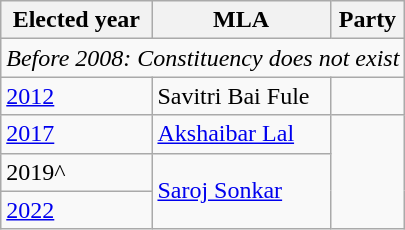<table class="wikitable">
<tr>
<th>Elected year</th>
<th>MLA</th>
<th colspan="2">Party</th>
</tr>
<tr>
<td colspan="4"><em>Before 2008: Constituency does not exist</em></td>
</tr>
<tr>
<td><a href='#'>2012</a></td>
<td>Savitri Bai Fule</td>
<td></td>
</tr>
<tr>
<td><a href='#'>2017</a></td>
<td><a href='#'>Akshaibar Lal</a></td>
</tr>
<tr>
<td>2019^</td>
<td rowspan="2"><a href='#'>Saroj Sonkar</a></td>
</tr>
<tr>
<td><a href='#'>2022</a></td>
</tr>
</table>
